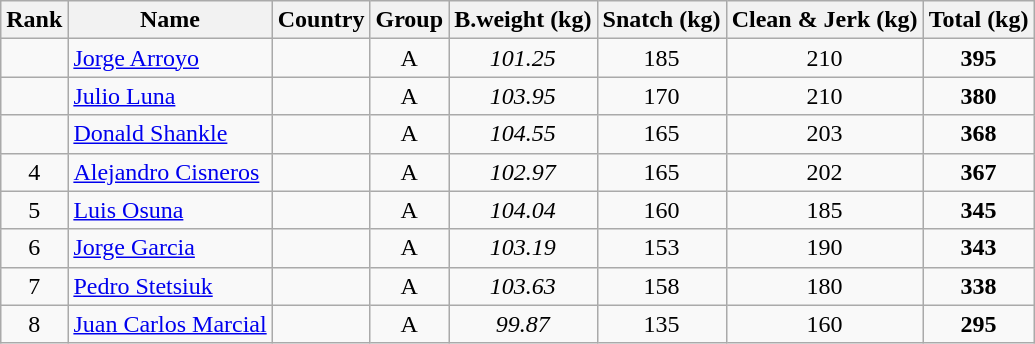<table class="wikitable sortable" style="text-align:center;">
<tr>
<th>Rank</th>
<th>Name</th>
<th>Country</th>
<th>Group</th>
<th>B.weight (kg)</th>
<th>Snatch (kg)</th>
<th>Clean & Jerk (kg)</th>
<th>Total (kg)</th>
</tr>
<tr>
<td></td>
<td align=left><a href='#'>Jorge Arroyo</a></td>
<td align=left></td>
<td>A</td>
<td><em>101.25</em></td>
<td>185</td>
<td>210</td>
<td><strong>395</strong></td>
</tr>
<tr>
<td></td>
<td align=left><a href='#'>Julio Luna</a></td>
<td align=left></td>
<td>A</td>
<td><em>103.95</em></td>
<td>170</td>
<td>210</td>
<td><strong>380</strong></td>
</tr>
<tr>
<td></td>
<td align=left><a href='#'>Donald Shankle</a></td>
<td align=left></td>
<td>A</td>
<td><em>104.55</em></td>
<td>165</td>
<td>203</td>
<td><strong>368</strong></td>
</tr>
<tr>
<td>4</td>
<td align=left><a href='#'>Alejandro Cisneros</a></td>
<td align=left></td>
<td>A</td>
<td><em>102.97</em></td>
<td>165</td>
<td>202</td>
<td><strong>367</strong></td>
</tr>
<tr>
<td>5</td>
<td align=left><a href='#'>Luis Osuna</a></td>
<td align=left></td>
<td>A</td>
<td><em>104.04</em></td>
<td>160</td>
<td>185</td>
<td><strong>345</strong></td>
</tr>
<tr>
<td>6</td>
<td align=left><a href='#'>Jorge Garcia</a></td>
<td align=left></td>
<td>A</td>
<td><em>103.19</em></td>
<td>153</td>
<td>190</td>
<td><strong>343</strong></td>
</tr>
<tr>
<td>7</td>
<td align=left><a href='#'>Pedro Stetsiuk</a></td>
<td align=left></td>
<td>A</td>
<td><em>103.63</em></td>
<td>158</td>
<td>180</td>
<td><strong>338</strong></td>
</tr>
<tr>
<td>8</td>
<td align=left><a href='#'>Juan Carlos Marcial</a></td>
<td align=left></td>
<td>A</td>
<td><em>99.87</em></td>
<td>135</td>
<td>160</td>
<td><strong>295</strong></td>
</tr>
</table>
